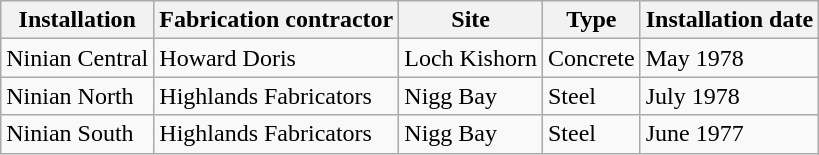<table class="wikitable">
<tr>
<th>Installation</th>
<th>Fabrication contractor</th>
<th>Site</th>
<th>Type</th>
<th>Installation date</th>
</tr>
<tr>
<td>Ninian Central</td>
<td>Howard Doris</td>
<td>Loch Kishorn</td>
<td>Concrete</td>
<td>May 1978</td>
</tr>
<tr>
<td>Ninian North</td>
<td>Highlands Fabricators</td>
<td>Nigg Bay</td>
<td>Steel</td>
<td>July 1978</td>
</tr>
<tr>
<td>Ninian South</td>
<td>Highlands Fabricators</td>
<td>Nigg Bay</td>
<td>Steel</td>
<td>June 1977</td>
</tr>
</table>
